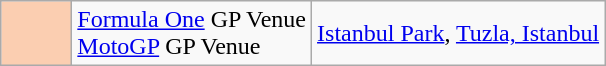<table class="wikitable">
<tr>
<td width=40px align=center style="background-color:#FBCEB1"></td>
<td><a href='#'>Formula One</a> GP Venue<br><a href='#'>MotoGP</a> GP Venue</td>
<td><a href='#'>Istanbul Park</a>, <a href='#'>Tuzla, Istanbul</a></td>
</tr>
</table>
